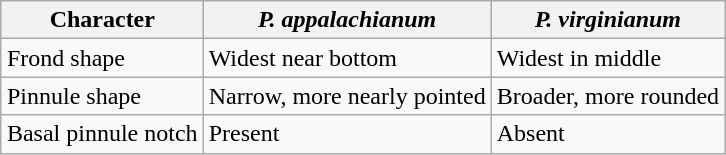<table class="wikitable" style="margin-left: auto; margin-right: auto;">
<tr>
<th scope="col">Character</th>
<th scope="col"><em>P. appalachianum</em></th>
<th scope="col"><em>P. virginianum</em></th>
</tr>
<tr>
<td>Frond shape</td>
<td>Widest near bottom</td>
<td>Widest in middle</td>
</tr>
<tr>
<td>Pinnule shape</td>
<td>Narrow, more nearly pointed</td>
<td>Broader, more rounded</td>
</tr>
<tr>
<td>Basal pinnule notch</td>
<td>Present</td>
<td>Absent</td>
</tr>
</table>
